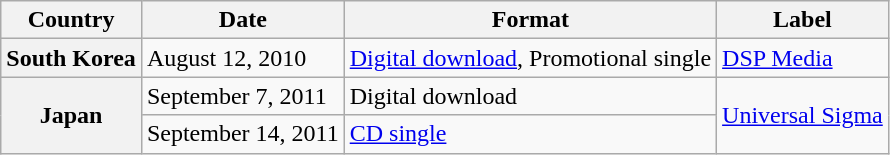<table class="wikitable plainrowheaders">
<tr>
<th scope="col">Country</th>
<th>Date</th>
<th>Format</th>
<th>Label</th>
</tr>
<tr>
<th scope="row" rowspan="1">South Korea</th>
<td>August 12, 2010</td>
<td><a href='#'>Digital download</a>, Promotional single</td>
<td><a href='#'>DSP Media</a></td>
</tr>
<tr>
<th scope="row" rowspan="2">Japan</th>
<td>September 7, 2011</td>
<td>Digital download</td>
<td rowspan="2"><a href='#'>Universal Sigma</a></td>
</tr>
<tr>
<td>September 14, 2011</td>
<td><a href='#'>CD single</a></td>
</tr>
</table>
